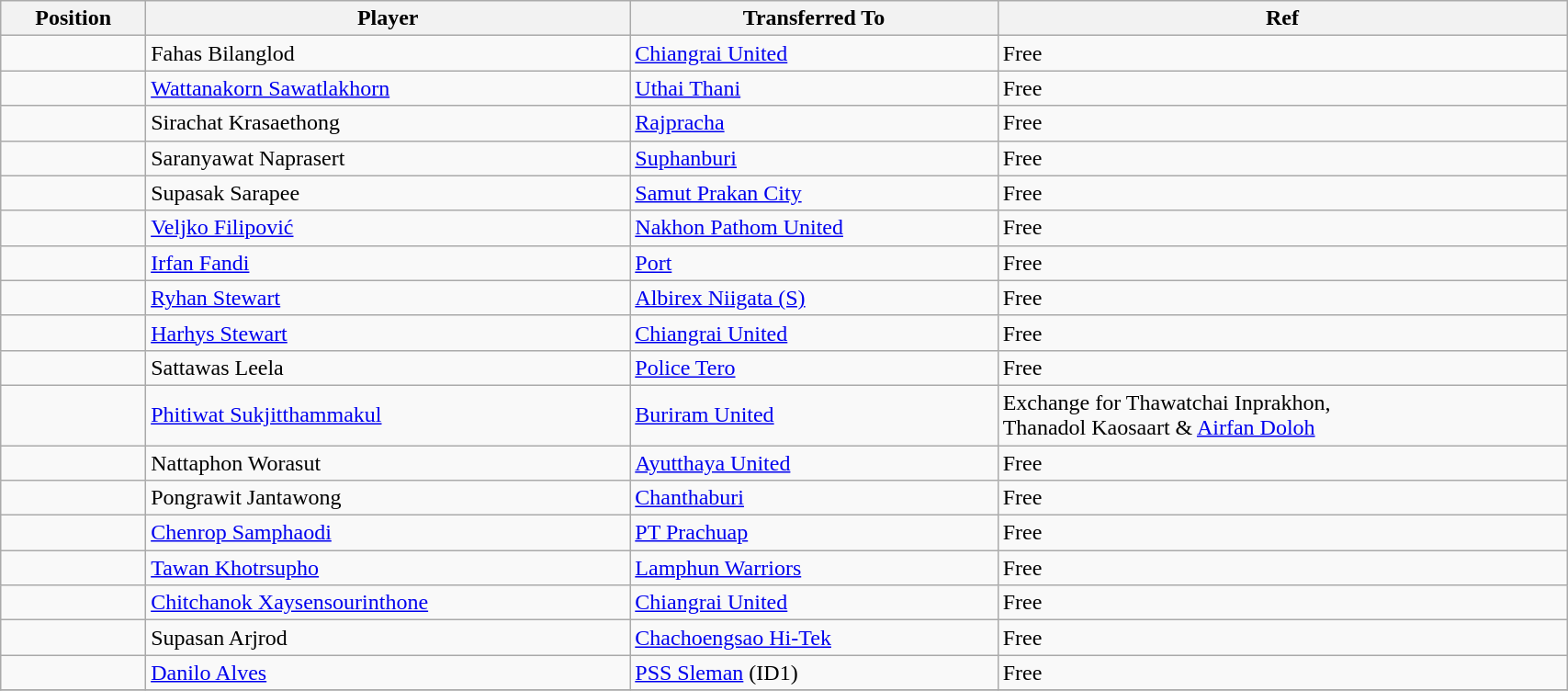<table class="wikitable sortable" style="width:90%; text-align:center; font-size:100%; text-align:left;">
<tr>
<th>Position</th>
<th>Player</th>
<th>Transferred To</th>
<th>Ref</th>
</tr>
<tr>
<td></td>
<td> Fahas Bilanglod</td>
<td> <a href='#'>Chiangrai United</a></td>
<td>Free</td>
</tr>
<tr>
<td></td>
<td> <a href='#'>Wattanakorn Sawatlakhorn</a></td>
<td> <a href='#'>Uthai Thani</a></td>
<td>Free</td>
</tr>
<tr>
<td></td>
<td> Sirachat Krasaethong</td>
<td> <a href='#'>Rajpracha</a></td>
<td>Free</td>
</tr>
<tr>
<td></td>
<td> Saranyawat Naprasert</td>
<td> <a href='#'>Suphanburi</a></td>
<td>Free</td>
</tr>
<tr>
<td></td>
<td> Supasak Sarapee</td>
<td> <a href='#'>Samut Prakan City</a></td>
<td>Free</td>
</tr>
<tr>
<td></td>
<td> <a href='#'>Veljko Filipović</a></td>
<td> <a href='#'>Nakhon Pathom United</a></td>
<td>Free</td>
</tr>
<tr>
<td></td>
<td> <a href='#'>Irfan Fandi</a></td>
<td> <a href='#'>Port</a></td>
<td>Free </td>
</tr>
<tr>
<td></td>
<td> <a href='#'>Ryhan Stewart</a></td>
<td> <a href='#'>Albirex Niigata (S)</a></td>
<td>Free </td>
</tr>
<tr>
<td></td>
<td> <a href='#'>Harhys Stewart</a></td>
<td> <a href='#'>Chiangrai United</a></td>
<td>Free</td>
</tr>
<tr>
<td></td>
<td> Sattawas Leela</td>
<td> <a href='#'>Police Tero</a></td>
<td>Free</td>
</tr>
<tr>
<td></td>
<td> <a href='#'>Phitiwat Sukjitthammakul</a></td>
<td> <a href='#'>Buriram United</a></td>
<td>Exchange for  Thawatchai Inprakhon, <br>  Thanadol Kaosaart &  <a href='#'>Airfan Doloh</a></td>
</tr>
<tr>
<td></td>
<td> Nattaphon Worasut</td>
<td> <a href='#'>Ayutthaya United</a></td>
<td>Free</td>
</tr>
<tr>
<td></td>
<td> Pongrawit Jantawong</td>
<td> <a href='#'>Chanthaburi</a></td>
<td>Free</td>
</tr>
<tr>
<td></td>
<td> <a href='#'>Chenrop Samphaodi</a></td>
<td> <a href='#'>PT Prachuap</a></td>
<td>Free </td>
</tr>
<tr>
<td></td>
<td> <a href='#'>Tawan Khotrsupho</a></td>
<td> <a href='#'>Lamphun Warriors</a></td>
<td>Free</td>
</tr>
<tr>
<td></td>
<td> <a href='#'>Chitchanok Xaysensourinthone</a></td>
<td> <a href='#'>Chiangrai United</a></td>
<td>Free</td>
</tr>
<tr>
<td></td>
<td> Supasan Arjrod</td>
<td> <a href='#'>Chachoengsao Hi-Tek</a></td>
<td>Free</td>
</tr>
<tr>
<td></td>
<td> <a href='#'>Danilo Alves</a></td>
<td> <a href='#'>PSS Sleman</a> (ID1)</td>
<td>Free </td>
</tr>
<tr>
</tr>
</table>
